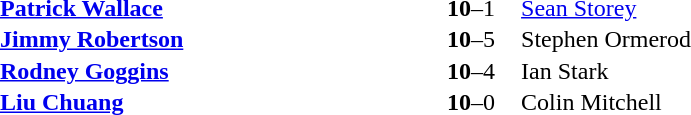<table width="50%" cellspacing="1">
<tr>
<th width=45%></th>
<th width=10%></th>
<th width=45%></th>
</tr>
<tr>
<td> <strong><a href='#'>Patrick Wallace</a></strong></td>
<td align="center"><strong>10</strong>–1</td>
<td> <a href='#'>Sean Storey</a></td>
</tr>
<tr>
<td> <strong><a href='#'>Jimmy Robertson</a></strong></td>
<td align="center"><strong>10</strong>–5</td>
<td> Stephen Ormerod</td>
</tr>
<tr>
<td> <strong><a href='#'>Rodney Goggins</a></strong></td>
<td align="center"><strong>10</strong>–4</td>
<td> Ian Stark</td>
</tr>
<tr>
<td> <strong><a href='#'>Liu Chuang</a></strong></td>
<td align="center"><strong>10</strong>–0</td>
<td> Colin Mitchell</td>
</tr>
<tr>
</tr>
</table>
